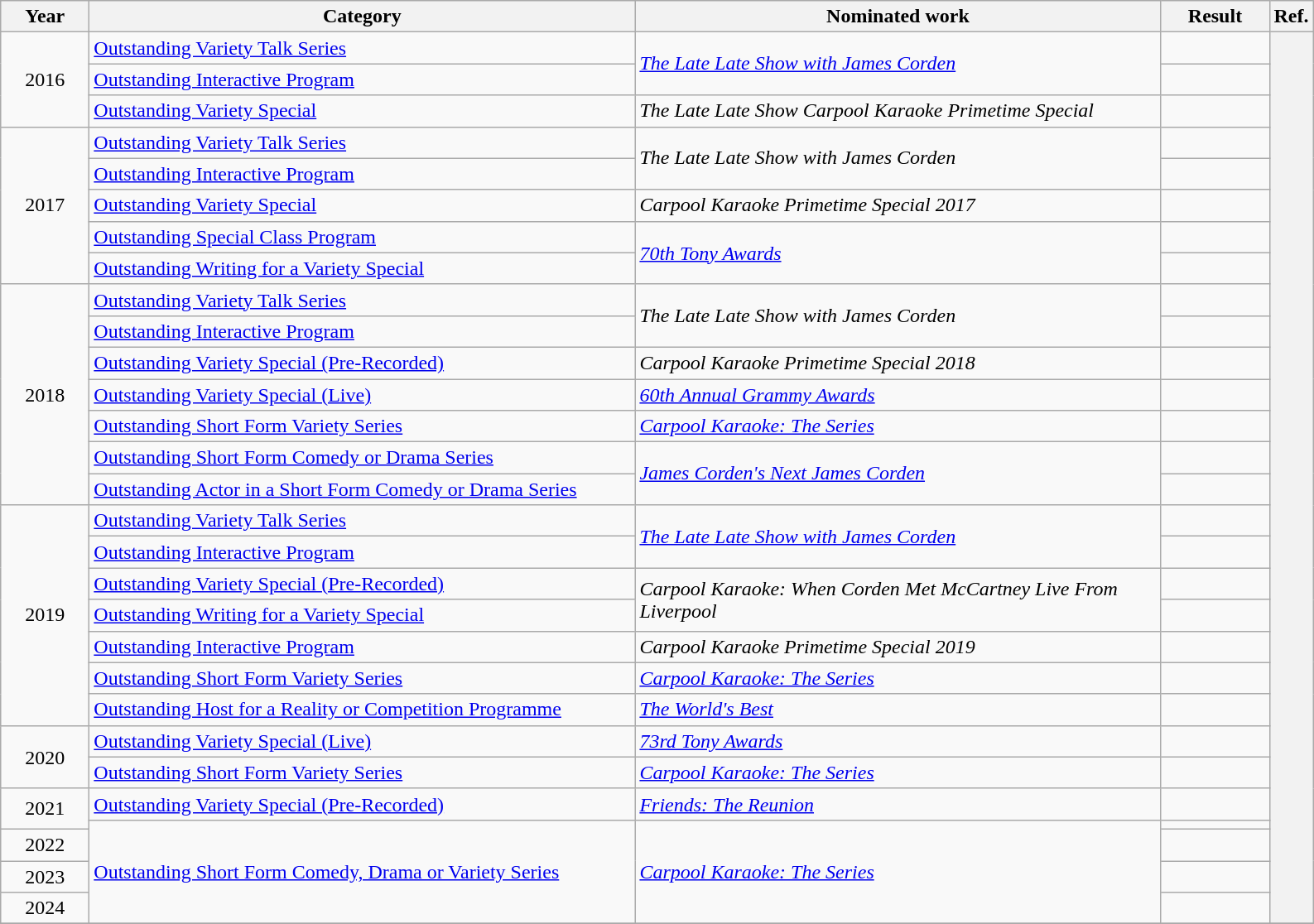<table class=wikitable>
<tr>
<th scope="col" style="width:4em;">Year</th>
<th scope="col" style="width:27em;">Category</th>
<th scope="col" style="width:26em;">Nominated work</th>
<th scope="col" style="width:5em;">Result</th>
<th>Ref.</th>
</tr>
<tr>
<td style="text-align:center;", rowspan="3">2016</td>
<td><a href='#'>Outstanding Variety Talk Series</a></td>
<td rowspan="2"><em><a href='#'>The Late Late Show with James Corden</a></em></td>
<td></td>
<th style="text-align:center;" rowspan="29"></th>
</tr>
<tr>
<td><a href='#'>Outstanding Interactive Program</a></td>
<td></td>
</tr>
<tr>
<td><a href='#'>Outstanding Variety Special</a></td>
<td><em>The Late Late Show Carpool Karaoke Primetime Special</em></td>
<td></td>
</tr>
<tr>
<td style="text-align:center;", rowspan="5">2017</td>
<td><a href='#'>Outstanding Variety Talk Series</a></td>
<td rowspan="2"><em>The Late Late Show with James Corden</em></td>
<td></td>
</tr>
<tr>
<td><a href='#'>Outstanding Interactive Program</a></td>
<td></td>
</tr>
<tr>
<td><a href='#'>Outstanding Variety Special</a></td>
<td><em>Carpool Karaoke Primetime Special 2017</em></td>
<td></td>
</tr>
<tr>
<td><a href='#'>Outstanding Special Class Program</a></td>
<td rowspan="2"><em><a href='#'>70th Tony Awards</a></em></td>
<td></td>
</tr>
<tr>
<td><a href='#'>Outstanding Writing for a Variety Special</a></td>
<td></td>
</tr>
<tr>
<td style="text-align:center;", rowspan="7">2018</td>
<td><a href='#'>Outstanding Variety Talk Series</a></td>
<td rowspan="2"><em>The Late Late Show with James Corden</em></td>
<td></td>
</tr>
<tr>
<td><a href='#'>Outstanding Interactive Program</a></td>
<td></td>
</tr>
<tr>
<td><a href='#'>Outstanding Variety Special (Pre-Recorded)</a></td>
<td><em>Carpool Karaoke Primetime Special 2018</em></td>
<td></td>
</tr>
<tr>
<td><a href='#'>Outstanding Variety Special (Live)</a></td>
<td><em><a href='#'>60th Annual Grammy Awards</a></em></td>
<td></td>
</tr>
<tr>
<td><a href='#'>Outstanding Short Form Variety Series</a></td>
<td><em><a href='#'>Carpool Karaoke: The Series</a></em></td>
<td></td>
</tr>
<tr>
<td><a href='#'>Outstanding Short Form Comedy or Drama Series</a></td>
<td rowspan="2"><em><a href='#'>James Corden's Next James Corden</a></em></td>
<td></td>
</tr>
<tr>
<td><a href='#'>Outstanding Actor in a Short Form Comedy or Drama Series</a></td>
<td></td>
</tr>
<tr>
<td style="text-align:center;", rowspan="7">2019</td>
<td><a href='#'>Outstanding Variety Talk Series</a></td>
<td rowspan="2"><em><a href='#'>The Late Late Show with James Corden</a></em></td>
<td></td>
</tr>
<tr>
<td><a href='#'>Outstanding Interactive Program</a></td>
<td></td>
</tr>
<tr>
<td><a href='#'>Outstanding Variety Special (Pre-Recorded)</a></td>
<td rowspan="2"><em>Carpool Karaoke: When Corden Met McCartney Live From Liverpool</em></td>
<td></td>
</tr>
<tr>
<td><a href='#'>Outstanding Writing for a Variety Special</a></td>
<td></td>
</tr>
<tr>
<td><a href='#'>Outstanding Interactive Program</a></td>
<td><em>Carpool Karaoke Primetime Special 2019</em></td>
<td></td>
</tr>
<tr>
<td><a href='#'>Outstanding Short Form Variety Series</a></td>
<td><em><a href='#'>Carpool Karaoke: The Series</a></em></td>
<td></td>
</tr>
<tr>
<td><a href='#'>Outstanding Host for a Reality or Competition Programme</a></td>
<td><em><a href='#'>The World's Best</a></em></td>
<td></td>
</tr>
<tr>
<td style="text-align:center;", rowspan="2">2020</td>
<td><a href='#'>Outstanding Variety Special (Live)</a></td>
<td><em><a href='#'>73rd Tony Awards</a></em></td>
<td></td>
</tr>
<tr>
<td><a href='#'>Outstanding Short Form Variety Series</a></td>
<td><em><a href='#'>Carpool Karaoke: The Series</a></em></td>
<td></td>
</tr>
<tr>
<td style="text-align:center;", rowspan="2">2021</td>
<td><a href='#'>Outstanding Variety Special (Pre-Recorded)</a></td>
<td><em><a href='#'>Friends: The Reunion</a></em></td>
<td></td>
</tr>
<tr>
<td rowspan=4><a href='#'>Outstanding Short Form Comedy, Drama or Variety Series</a></td>
<td rowspan=4><em><a href='#'>Carpool Karaoke: The Series</a></em></td>
<td></td>
</tr>
<tr>
<td style="text-align:center;">2022</td>
<td></td>
</tr>
<tr>
<td style="text-align:center;">2023</td>
<td></td>
</tr>
<tr>
<td style="text-align:center;">2024</td>
<td></td>
</tr>
<tr>
</tr>
</table>
